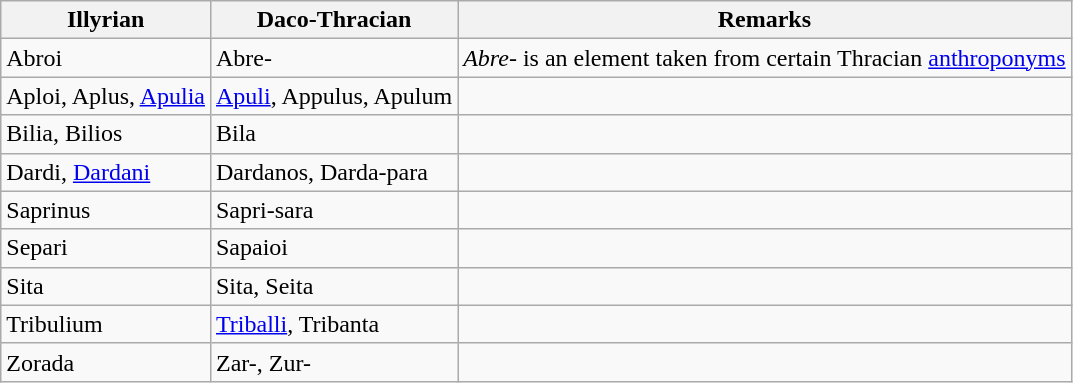<table class="wikitable">
<tr>
<th>Illyrian</th>
<th>Daco-Thracian</th>
<th>Remarks</th>
</tr>
<tr>
<td>Abroi</td>
<td>Abre-</td>
<td><em>Abre-</em> is an element taken from certain Thracian <a href='#'>anthroponyms</a></td>
</tr>
<tr>
<td>Aploi, Aplus, <a href='#'>Apulia</a></td>
<td><a href='#'>Apuli</a>, Appulus, Apulum</td>
<td></td>
</tr>
<tr>
<td>Bilia, Bilios</td>
<td>Bila</td>
<td></td>
</tr>
<tr>
<td>Dardi, <a href='#'>Dardani</a></td>
<td>Dardanos, Darda-para</td>
<td></td>
</tr>
<tr>
<td>Saprinus</td>
<td>Sapri-sara</td>
<td></td>
</tr>
<tr>
<td>Separi</td>
<td>Sapaioi</td>
<td></td>
</tr>
<tr>
<td>Sita</td>
<td>Sita, Seita</td>
<td></td>
</tr>
<tr>
<td>Tribulium</td>
<td><a href='#'>Triballi</a>, Tribanta</td>
<td></td>
</tr>
<tr>
<td>Zorada</td>
<td>Zar-, Zur-</td>
<td></td>
</tr>
</table>
